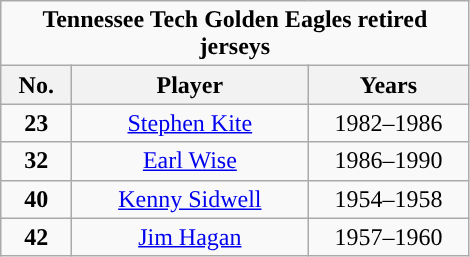<table class="wikitable sortable" style="text-align:center">
<tr>
<td colspan="5"><strong>Tennessee Tech Golden Eagles retired jerseys</strong></td>
</tr>
<tr>
<th width=40px>No.</th>
<th width=150px>Player</th>
<th width=100px>Years</th>
</tr>
<tr>
<td><strong>23</strong></td>
<td><a href='#'>Stephen Kite</a></td>
<td>1982–1986</td>
</tr>
<tr>
<td><strong>32</strong></td>
<td><a href='#'>Earl Wise</a></td>
<td>1986–1990</td>
</tr>
<tr>
<td><strong>40</strong></td>
<td><a href='#'>Kenny Sidwell</a></td>
<td>1954–1958</td>
</tr>
<tr>
<td><strong>42</strong></td>
<td><a href='#'>Jim Hagan</a></td>
<td>1957–1960</td>
</tr>
</table>
